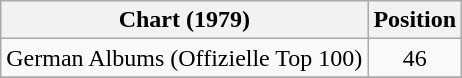<table class="wikitable sortable plainrowheaders">
<tr>
<th>Chart (1979)</th>
<th>Position</th>
</tr>
<tr>
<td>German Albums (Offizielle Top 100)</td>
<td align="center">46</td>
</tr>
<tr>
</tr>
</table>
